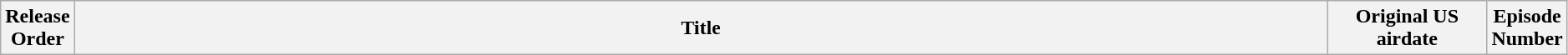<table class="wikitable" width="99%" style="background:#FFFFFF">
<tr>
<th width="25">Release Order</th>
<th>Title</th>
<th width="120">Original US airdate</th>
<th width="50">Episode Number<br>











</th>
</tr>
</table>
